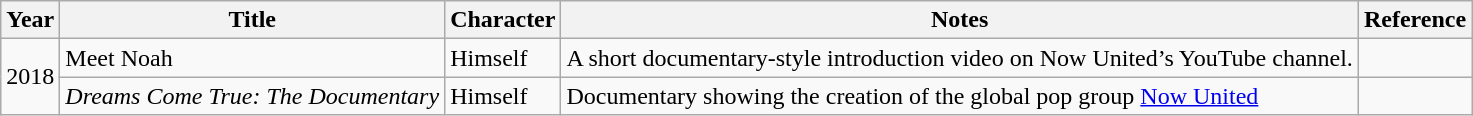<table class="wikitable">
<tr>
<th>Year</th>
<th>Title</th>
<th>Character</th>
<th>Notes</th>
<th>Reference</th>
</tr>
<tr>
<td rowspan="2">2018</td>
<td>Meet Noah</td>
<td>Himself</td>
<td>A short documentary-style introduction video on Now United’s YouTube channel.</td>
<td></td>
</tr>
<tr>
<td><em>Dreams Come True: The Documentary</em></td>
<td>Himself</td>
<td>Documentary showing the creation of the global pop group <a href='#'>Now United</a></td>
<td></td>
</tr>
</table>
